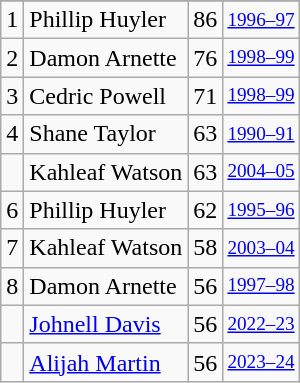<table class="wikitable">
<tr>
</tr>
<tr>
<td>1</td>
<td>Phillip Huyler</td>
<td>86</td>
<td style="font-size:80%;"><a href='#'>1996–97</a></td>
</tr>
<tr>
<td>2</td>
<td>Damon Arnette</td>
<td>76</td>
<td style="font-size:80%;"><a href='#'>1998–99</a></td>
</tr>
<tr>
<td>3</td>
<td>Cedric Powell</td>
<td>71</td>
<td style="font-size:80%;"><a href='#'>1998–99</a></td>
</tr>
<tr>
<td>4</td>
<td>Shane Taylor</td>
<td>63</td>
<td style="font-size:80%;"><a href='#'>1990–91</a></td>
</tr>
<tr>
<td></td>
<td>Kahleaf Watson</td>
<td>63</td>
<td style="font-size:80%;"><a href='#'>2004–05</a></td>
</tr>
<tr>
<td>6</td>
<td>Phillip Huyler</td>
<td>62</td>
<td style="font-size:80%;"><a href='#'>1995–96</a></td>
</tr>
<tr>
<td>7</td>
<td>Kahleaf Watson</td>
<td>58</td>
<td style="font-size:80%;"><a href='#'>2003–04</a></td>
</tr>
<tr>
<td>8</td>
<td>Damon Arnette</td>
<td>56</td>
<td style="font-size:80%;"><a href='#'>1997–98</a></td>
</tr>
<tr>
<td></td>
<td><a href='#'>Johnell Davis</a></td>
<td>56</td>
<td style="font-size:80%;"><a href='#'>2022–23</a></td>
</tr>
<tr>
<td></td>
<td><a href='#'>Alijah Martin</a></td>
<td>56</td>
<td style="font-size:80%;"><a href='#'>2023–24</a></td>
</tr>
</table>
